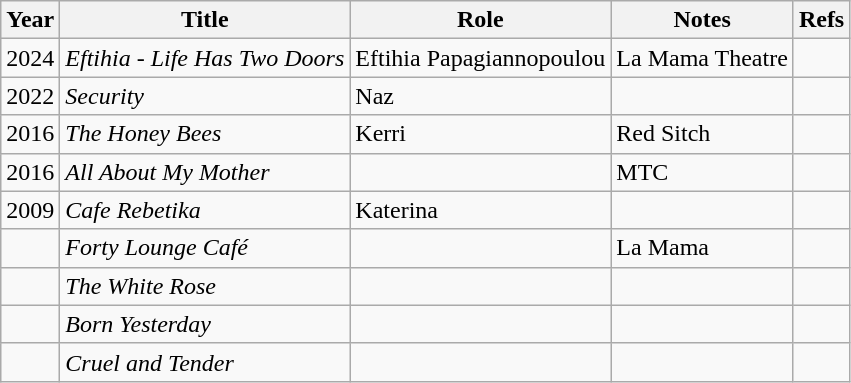<table class="wikitable sortable">
<tr>
<th>Year</th>
<th>Title</th>
<th>Role</th>
<th>Notes</th>
<th>Refs</th>
</tr>
<tr>
<td>2024</td>
<td><em>Eftihia - Life Has Two Doors</em></td>
<td>Eftihia Papagiannopoulou</td>
<td>La Mama Theatre</td>
<td></td>
</tr>
<tr>
<td>2022</td>
<td><em>Security</em></td>
<td>Naz</td>
<td></td>
<td></td>
</tr>
<tr>
<td>2016</td>
<td><em>The Honey Bees</em></td>
<td>Kerri</td>
<td>Red Sitch</td>
<td></td>
</tr>
<tr>
<td>2016</td>
<td><em>All About My Mother</em></td>
<td></td>
<td>MTC</td>
<td></td>
</tr>
<tr>
<td>2009</td>
<td><em>Cafe Rebetika</em></td>
<td>Katerina</td>
<td></td>
<td></td>
</tr>
<tr>
<td></td>
<td><em>Forty Lounge Café</em></td>
<td></td>
<td>La Mama</td>
<td></td>
</tr>
<tr>
<td></td>
<td><em>The White Rose</em></td>
<td></td>
<td></td>
<td></td>
</tr>
<tr>
<td></td>
<td><em>Born Yesterday</em></td>
<td></td>
<td></td>
<td></td>
</tr>
<tr>
<td></td>
<td><em>Cruel and Tender</em></td>
<td></td>
<td></td>
<td></td>
</tr>
</table>
